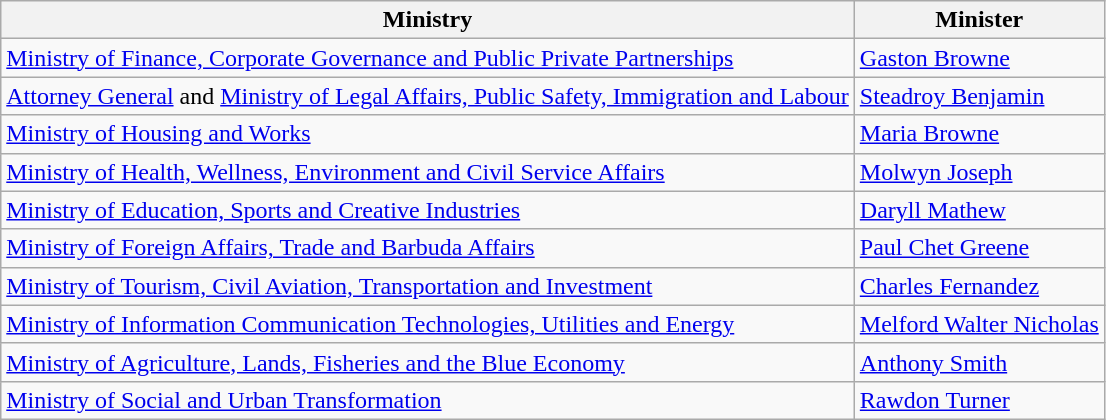<table class="wikitable sortable">
<tr>
<th>Ministry</th>
<th>Minister</th>
</tr>
<tr>
<td><a href='#'>Ministry of Finance, Corporate Governance and Public Private Partnerships</a></td>
<td><a href='#'>Gaston Browne</a></td>
</tr>
<tr>
<td><a href='#'>Attorney General</a> and <a href='#'>Ministry of Legal Affairs, Public Safety, Immigration and Labour</a></td>
<td><a href='#'>Steadroy Benjamin</a></td>
</tr>
<tr>
<td><a href='#'>Ministry of Housing and Works</a></td>
<td><a href='#'>Maria Browne</a></td>
</tr>
<tr>
<td><a href='#'>Ministry of Health, Wellness, Environment and Civil Service Affairs</a></td>
<td><a href='#'>Molwyn Joseph</a></td>
</tr>
<tr>
<td><a href='#'>Ministry of Education, Sports and Creative Industries</a></td>
<td><a href='#'>Daryll Mathew</a></td>
</tr>
<tr>
<td><a href='#'>Ministry of Foreign Affairs, Trade and Barbuda Affairs</a></td>
<td><a href='#'>Paul Chet Greene</a></td>
</tr>
<tr>
<td><a href='#'>Ministry of Tourism, Civil Aviation, Transportation and Investment</a></td>
<td><a href='#'>Charles Fernandez</a></td>
</tr>
<tr>
<td><a href='#'>Ministry of Information Communication Technologies, Utilities and Energy</a></td>
<td><a href='#'>Melford Walter Nicholas</a></td>
</tr>
<tr>
<td><a href='#'>Ministry of Agriculture, Lands, Fisheries and the Blue Economy</a></td>
<td><a href='#'>Anthony Smith</a></td>
</tr>
<tr>
<td><a href='#'>Ministry of Social and Urban Transformation</a></td>
<td><a href='#'>Rawdon Turner</a></td>
</tr>
</table>
